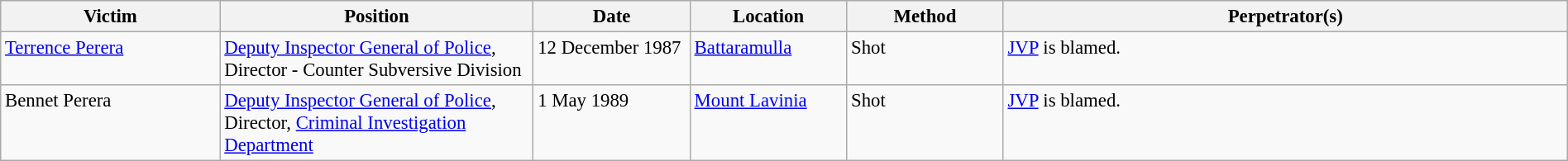<table class="wikitable" style="font-size:95%;width:100%;">
<tr>
<th width="14%">Victim</th>
<th width="20%">Position</th>
<th width="10%">Date</th>
<th width="10%">Location</th>
<th width="10%">Method</th>
<th width="36%">Perpetrator(s)</th>
</tr>
<tr valign=top>
<td><a href='#'>Terrence Perera</a></td>
<td><a href='#'>Deputy Inspector General of Police</a>, Director - Counter Subversive Division</td>
<td>12 December 1987</td>
<td><a href='#'>Battaramulla</a></td>
<td>Shot</td>
<td><a href='#'>JVP</a> is blamed.</td>
</tr>
<tr valign=top>
<td>Bennet Perera</td>
<td><a href='#'>Deputy Inspector General of Police</a>, Director, <a href='#'>Criminal Investigation Department</a></td>
<td>1 May 1989</td>
<td><a href='#'>Mount Lavinia</a></td>
<td>Shot</td>
<td><a href='#'>JVP</a> is blamed.</td>
</tr>
</table>
